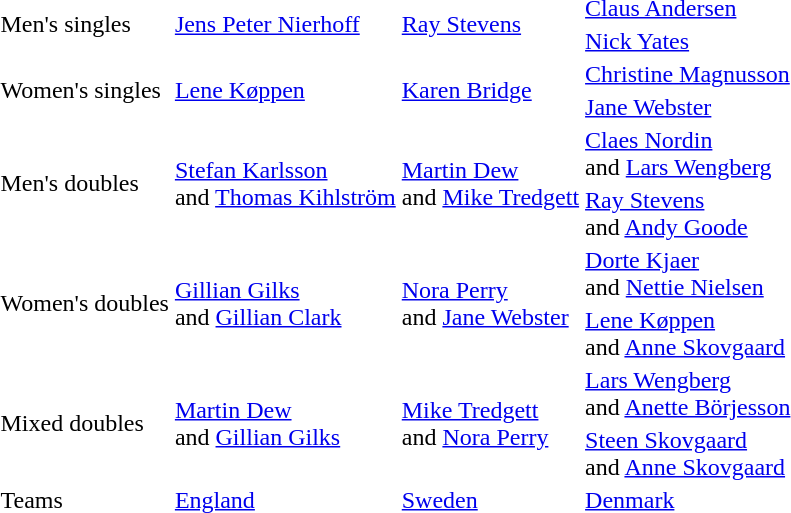<table>
<tr>
<td rowspan=2>Men's singles</td>
<td rowspan=2> <a href='#'>Jens Peter Nierhoff</a></td>
<td rowspan=2> <a href='#'>Ray Stevens</a></td>
<td> <a href='#'>Claus Andersen</a></td>
</tr>
<tr>
<td> <a href='#'>Nick Yates</a></td>
</tr>
<tr>
<td rowspan=2>Women's singles</td>
<td rowspan=2> <a href='#'>Lene Køppen</a></td>
<td rowspan=2> <a href='#'>Karen Bridge</a></td>
<td> <a href='#'>Christine Magnusson</a></td>
</tr>
<tr>
<td> <a href='#'>Jane Webster</a></td>
</tr>
<tr>
<td rowspan=2>Men's doubles</td>
<td rowspan=2> <a href='#'>Stefan Karlsson</a><br>and <a href='#'>Thomas Kihlström</a></td>
<td rowspan=2> <a href='#'>Martin Dew</a><br>and <a href='#'>Mike Tredgett</a></td>
<td> <a href='#'>Claes Nordin</a><br>and <a href='#'>Lars Wengberg</a></td>
</tr>
<tr>
<td> <a href='#'>Ray Stevens</a><br>and <a href='#'>Andy Goode</a></td>
</tr>
<tr>
<td rowspan=2>Women's doubles</td>
<td rowspan=2> <a href='#'>Gillian Gilks</a><br>and <a href='#'>Gillian Clark</a></td>
<td rowspan=2> <a href='#'>Nora Perry</a><br>and <a href='#'>Jane Webster</a></td>
<td> <a href='#'>Dorte Kjaer</a><br>and <a href='#'>Nettie Nielsen</a></td>
</tr>
<tr>
<td> <a href='#'>Lene Køppen</a><br> and <a href='#'>Anne Skovgaard</a></td>
</tr>
<tr>
<td rowspan=2>Mixed doubles</td>
<td rowspan=2> <a href='#'>Martin Dew</a><br> and <a href='#'>Gillian Gilks</a></td>
<td rowspan=2> <a href='#'>Mike Tredgett</a><br> and <a href='#'>Nora Perry</a></td>
<td> <a href='#'>Lars Wengberg</a><br>and <a href='#'>Anette Börjesson</a></td>
</tr>
<tr>
<td> <a href='#'>Steen Skovgaard</a><br>and <a href='#'>Anne Skovgaard</a></td>
</tr>
<tr>
<td>Teams</td>
<td> <a href='#'>England</a></td>
<td> <a href='#'>Sweden</a></td>
<td> <a href='#'>Denmark</a></td>
</tr>
</table>
